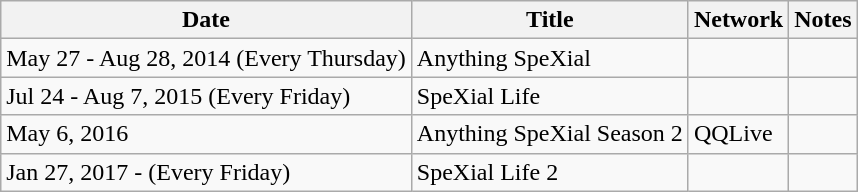<table class="wikitable sortable">
<tr>
<th>Date</th>
<th>Title</th>
<th>Network</th>
<th class="unsortable">Notes</th>
</tr>
<tr>
<td>May 27 - Aug 28, 2014 (Every Thursday)</td>
<td>Anything SpeXial</td>
<td></td>
<td align="left"><br></td>
</tr>
<tr>
<td>Jul 24 - Aug 7, 2015 (Every Friday)</td>
<td>SpeXial Life</td>
<td></td>
<td align="left"><br></td>
</tr>
<tr>
<td>May 6, 2016</td>
<td>Anything SpeXial Season 2</td>
<td>QQLive</td>
<td align="left"><br></td>
</tr>
<tr>
<td>Jan 27, 2017 - (Every Friday)</td>
<td>SpeXial Life 2</td>
<td></td>
<td align="left"><br></td>
</tr>
</table>
